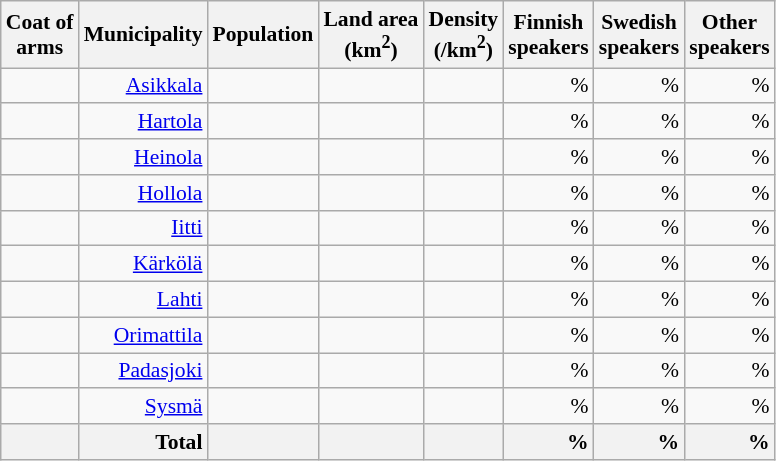<table class="wikitable sortable" style="font-size: 90%; text-align: right; line-height: normal;">
<tr>
<th class="unsortable">Coat of<br>arms</th>
<th>Municipality</th>
<th>Population</th>
<th>Land area<br>(km<sup>2</sup>)</th>
<th>Density<br>(/km<sup>2</sup>)</th>
<th>Finnish<br>speakers</th>
<th>Swedish<br>speakers</th>
<th>Other<br>speakers</th>
</tr>
<tr>
<td></td>
<td><a href='#'>Asikkala</a></td>
<td></td>
<td></td>
<td></td>
<td> %</td>
<td> %</td>
<td> %</td>
</tr>
<tr>
<td></td>
<td><a href='#'>Hartola</a></td>
<td></td>
<td></td>
<td></td>
<td> %</td>
<td> %</td>
<td> %</td>
</tr>
<tr>
<td></td>
<td><a href='#'>Heinola</a></td>
<td></td>
<td></td>
<td></td>
<td> %</td>
<td> %</td>
<td> %</td>
</tr>
<tr>
<td></td>
<td><a href='#'>Hollola</a></td>
<td></td>
<td></td>
<td></td>
<td> %</td>
<td> %</td>
<td> %</td>
</tr>
<tr>
<td></td>
<td><a href='#'>Iitti</a></td>
<td></td>
<td></td>
<td></td>
<td> %</td>
<td> %</td>
<td> %</td>
</tr>
<tr>
<td></td>
<td><a href='#'>Kärkölä</a></td>
<td></td>
<td></td>
<td></td>
<td> %</td>
<td> %</td>
<td> %</td>
</tr>
<tr>
<td></td>
<td><a href='#'>Lahti</a></td>
<td></td>
<td></td>
<td></td>
<td> %</td>
<td> %</td>
<td> %</td>
</tr>
<tr>
<td></td>
<td><a href='#'>Orimattila</a></td>
<td></td>
<td></td>
<td></td>
<td> %</td>
<td> %</td>
<td> %</td>
</tr>
<tr>
<td></td>
<td><a href='#'>Padasjoki</a></td>
<td></td>
<td></td>
<td></td>
<td> %</td>
<td> %</td>
<td> %</td>
</tr>
<tr>
<td></td>
<td><a href='#'>Sysmä</a></td>
<td></td>
<td></td>
<td></td>
<td> %</td>
<td> %</td>
<td> %</td>
</tr>
<tr>
<th></th>
<th + style=text-align:right>Total</th>
<th + style=text-align:right></th>
<th + style=text-align:right></th>
<th + style=text-align:right></th>
<th !+ style=text-align:right> %</th>
<th !+ style=text-align:right> %</th>
<th !+ style=text-align:right> %</th>
</tr>
</table>
